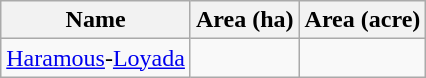<table class="wikitable sortable">
<tr>
<th scope="col" align=left>Name</th>
<th scope="col">Area (ha)</th>
<th scope="col">Area (acre)</th>
</tr>
<tr ---->
<td><a href='#'>Haramous</a>-<a href='#'>Loyada</a></td>
<td></td>
</tr>
</table>
